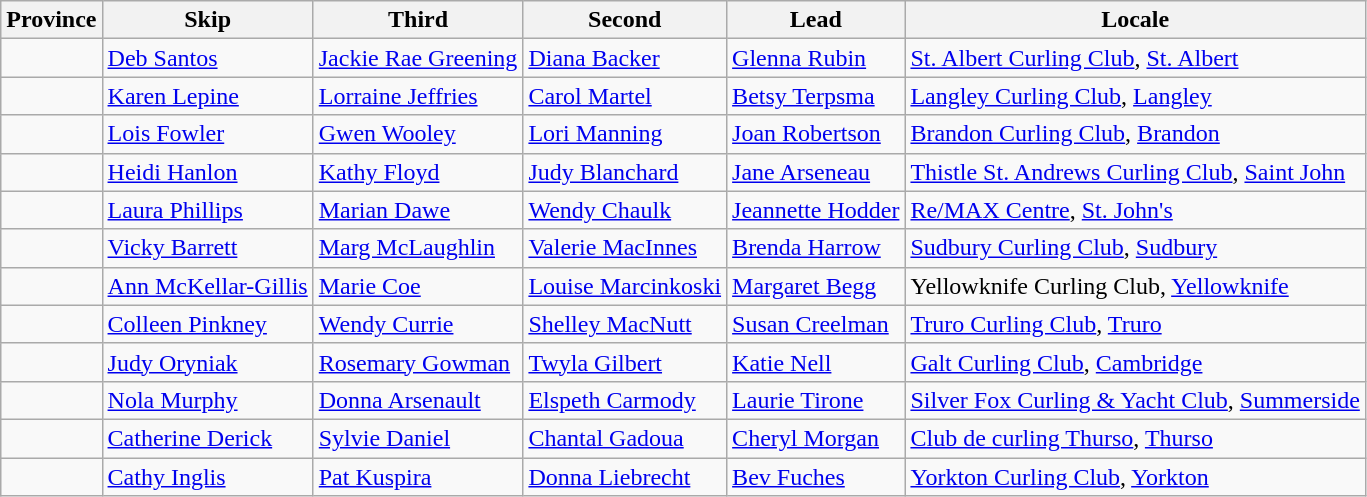<table class=wikitable>
<tr>
<th>Province</th>
<th>Skip</th>
<th>Third</th>
<th>Second</th>
<th>Lead</th>
<th>Locale</th>
</tr>
<tr>
<td></td>
<td><a href='#'>Deb Santos</a></td>
<td><a href='#'>Jackie Rae Greening</a></td>
<td><a href='#'>Diana Backer</a></td>
<td><a href='#'>Glenna Rubin</a></td>
<td><a href='#'>St. Albert Curling Club</a>, <a href='#'>St. Albert</a></td>
</tr>
<tr>
<td></td>
<td><a href='#'>Karen Lepine</a></td>
<td><a href='#'>Lorraine Jeffries</a></td>
<td><a href='#'>Carol Martel</a></td>
<td><a href='#'>Betsy Terpsma</a></td>
<td><a href='#'>Langley Curling Club</a>, <a href='#'>Langley</a></td>
</tr>
<tr>
<td></td>
<td><a href='#'>Lois Fowler</a></td>
<td><a href='#'>Gwen Wooley</a></td>
<td><a href='#'>Lori Manning</a></td>
<td><a href='#'>Joan Robertson</a></td>
<td><a href='#'>Brandon Curling Club</a>, <a href='#'>Brandon</a></td>
</tr>
<tr>
<td></td>
<td><a href='#'>Heidi Hanlon</a></td>
<td><a href='#'>Kathy Floyd</a></td>
<td><a href='#'>Judy Blanchard</a></td>
<td><a href='#'>Jane Arseneau</a></td>
<td><a href='#'>Thistle St. Andrews Curling Club</a>, <a href='#'>Saint John</a></td>
</tr>
<tr>
<td></td>
<td><a href='#'>Laura Phillips</a></td>
<td><a href='#'>Marian Dawe</a></td>
<td><a href='#'>Wendy Chaulk</a></td>
<td><a href='#'>Jeannette Hodder</a></td>
<td><a href='#'>Re/MAX Centre</a>, <a href='#'>St. John's</a></td>
</tr>
<tr>
<td></td>
<td><a href='#'>Vicky Barrett</a></td>
<td><a href='#'>Marg McLaughlin</a></td>
<td><a href='#'>Valerie MacInnes</a></td>
<td><a href='#'>Brenda Harrow</a></td>
<td><a href='#'>Sudbury Curling Club</a>, <a href='#'>Sudbury</a></td>
</tr>
<tr>
<td></td>
<td><a href='#'>Ann McKellar-Gillis</a></td>
<td><a href='#'>Marie Coe</a></td>
<td><a href='#'>Louise Marcinkoski</a></td>
<td><a href='#'>Margaret Begg</a></td>
<td>Yellowknife Curling Club, <a href='#'>Yellowknife</a></td>
</tr>
<tr>
<td></td>
<td><a href='#'>Colleen Pinkney</a></td>
<td><a href='#'>Wendy Currie</a></td>
<td><a href='#'>Shelley MacNutt</a></td>
<td><a href='#'>Susan Creelman</a></td>
<td><a href='#'>Truro Curling Club</a>, <a href='#'>Truro</a></td>
</tr>
<tr>
<td></td>
<td><a href='#'>Judy Oryniak</a></td>
<td><a href='#'>Rosemary Gowman</a></td>
<td><a href='#'>Twyla Gilbert</a></td>
<td><a href='#'>Katie Nell</a></td>
<td><a href='#'>Galt Curling Club</a>, <a href='#'>Cambridge</a></td>
</tr>
<tr>
<td></td>
<td><a href='#'>Nola Murphy</a></td>
<td><a href='#'>Donna Arsenault</a></td>
<td><a href='#'>Elspeth Carmody</a></td>
<td><a href='#'>Laurie Tirone</a></td>
<td><a href='#'>Silver Fox Curling & Yacht Club</a>, <a href='#'>Summerside</a></td>
</tr>
<tr>
<td></td>
<td><a href='#'>Catherine Derick</a></td>
<td><a href='#'>Sylvie Daniel</a></td>
<td><a href='#'>Chantal Gadoua</a></td>
<td><a href='#'>Cheryl Morgan</a></td>
<td><a href='#'>Club de curling Thurso</a>, <a href='#'>Thurso</a></td>
</tr>
<tr>
<td></td>
<td><a href='#'>Cathy Inglis</a></td>
<td><a href='#'>Pat Kuspira</a></td>
<td><a href='#'>Donna Liebrecht</a></td>
<td><a href='#'>Bev Fuches</a></td>
<td><a href='#'>Yorkton Curling Club</a>, <a href='#'>Yorkton</a></td>
</tr>
</table>
